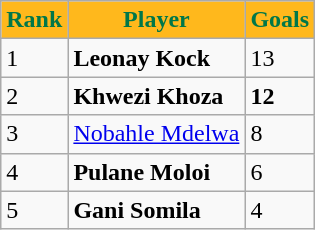<table class="wikitable sortable">
<tr>
<th style="background:#FFB81C; color:#007749;"width =>Rank</th>
<th style="background:#FFB81C; color:#007749;" width =>Player</th>
<th style="background:#FFB81C; color:#007749;"width =>Goals</th>
</tr>
<tr>
<td>1</td>
<td align="centre"><strong>Leonay Kock</strong></td>
<td>13</td>
</tr>
<tr>
<td>2</td>
<td align="centre"><strong>Khwezi Khoza</strong></td>
<td><strong>12</strong></td>
</tr>
<tr>
<td>3</td>
<td align=centre><a href='#'>Nobahle Mdelwa</a></td>
<td>8</td>
</tr>
<tr>
<td>4</td>
<td><strong>Pulane Moloi</strong></td>
<td>6</td>
</tr>
<tr>
<td>5</td>
<td><strong>Gani Somila</strong></td>
<td>4</td>
</tr>
</table>
